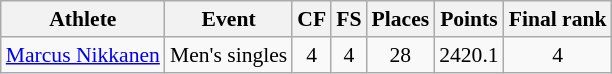<table class="wikitable" border="1" style="font-size:90%">
<tr>
<th>Athlete</th>
<th>Event</th>
<th>CF</th>
<th>FS</th>
<th>Places</th>
<th>Points</th>
<th>Final rank</th>
</tr>
<tr align=center>
<td align=left><a href='#'>Marcus Nikkanen</a></td>
<td>Men's singles</td>
<td>4</td>
<td>4</td>
<td>28</td>
<td>2420.1</td>
<td>4</td>
</tr>
</table>
